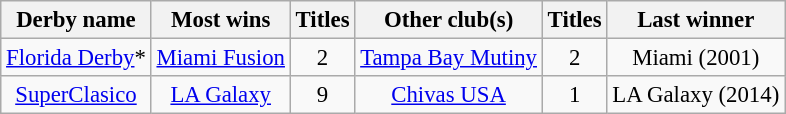<table class="wikitable sortable" style="text-align:center;font-size:95%;">
<tr>
<th>Derby name</th>
<th>Most wins</th>
<th>Titles</th>
<th>Other club(s)</th>
<th>Titles</th>
<th>Last winner</th>
</tr>
<tr>
<td><a href='#'>Florida Derby</a>*</td>
<td><a href='#'>Miami Fusion</a></td>
<td>2</td>
<td><a href='#'>Tampa Bay Mutiny</a></td>
<td>2</td>
<td>Miami (2001)</td>
</tr>
<tr>
<td><a href='#'>SuperClasico</a></td>
<td><a href='#'>LA Galaxy</a></td>
<td>9</td>
<td><a href='#'>Chivas USA</a></td>
<td>1</td>
<td>LA Galaxy (2014)</td>
</tr>
</table>
